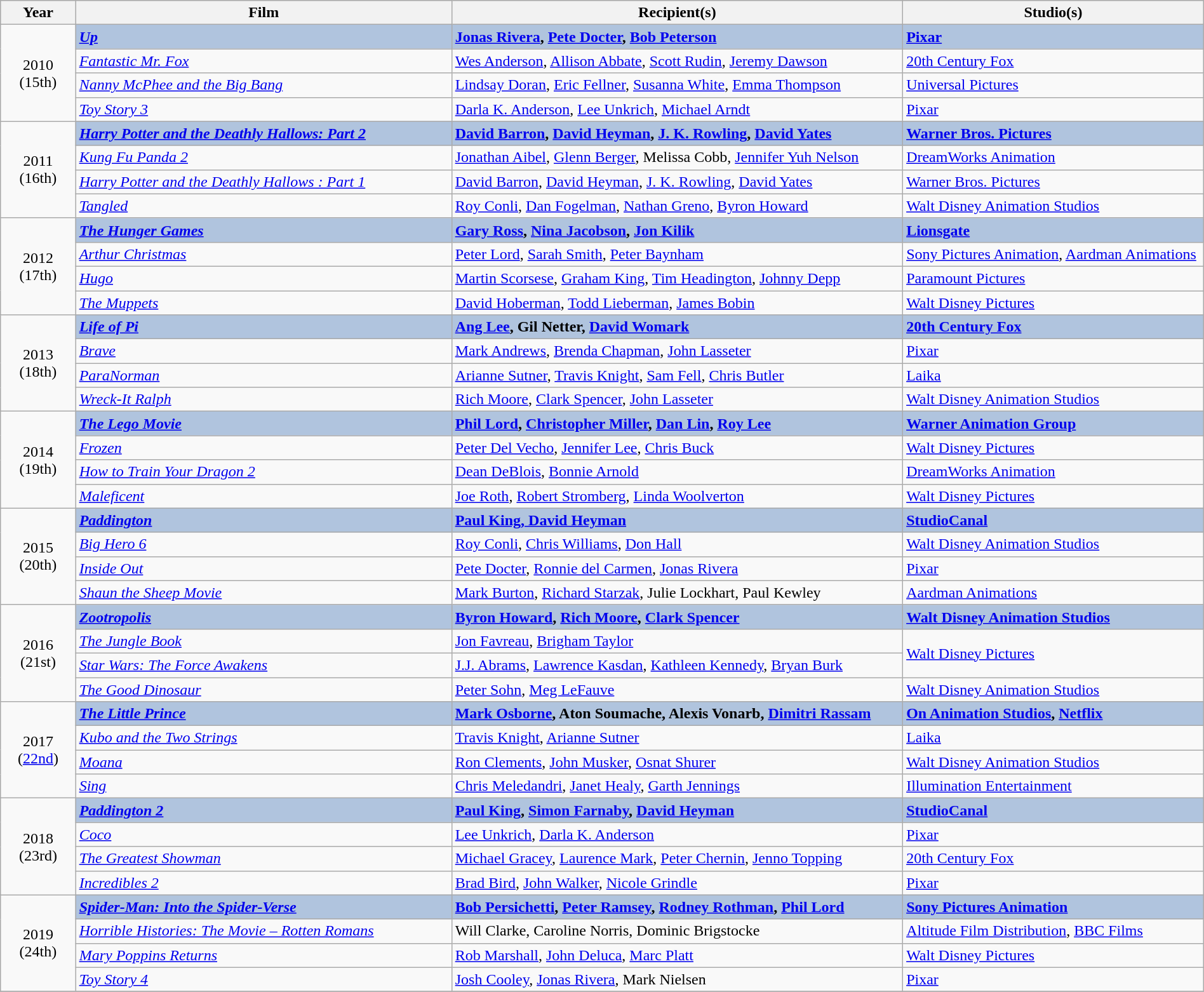<table class="wikitable" style="width:100%">
<tr bgcolor="#CCCCCC" align="center">
<th width="5%">Year</th>
<th width="25%">Film</th>
<th width="30%">Recipient(s)</th>
<th width="20%">Studio(s)</th>
</tr>
<tr>
<td rowspan="4" style="text-align:center;">2010<br>(15th)<br></td>
<td style="background:#B0C4DE;"><strong><em><a href='#'>Up</a></em></strong></td>
<td style="background:#B0C4DE;"><strong><a href='#'>Jonas Rivera</a>, <a href='#'>Pete Docter</a>, <a href='#'>Bob Peterson</a></strong></td>
<td style="background:#B0C4DE;"><strong><a href='#'>Pixar</a></strong></td>
</tr>
<tr>
<td><em><a href='#'>Fantastic Mr. Fox</a></em></td>
<td><a href='#'>Wes Anderson</a>, <a href='#'>Allison Abbate</a>, <a href='#'>Scott Rudin</a>, <a href='#'>Jeremy Dawson</a></td>
<td><a href='#'>20th Century Fox</a></td>
</tr>
<tr>
<td><em><a href='#'>Nanny McPhee and the Big Bang</a></em></td>
<td><a href='#'>Lindsay Doran</a>, <a href='#'>Eric Fellner</a>, <a href='#'>Susanna White</a>, <a href='#'>Emma Thompson</a></td>
<td><a href='#'>Universal Pictures</a></td>
</tr>
<tr>
<td><em><a href='#'>Toy Story 3</a></em></td>
<td><a href='#'>Darla K. Anderson</a>, <a href='#'>Lee Unkrich</a>, <a href='#'>Michael Arndt</a></td>
<td><a href='#'>Pixar</a></td>
</tr>
<tr>
<td rowspan="4" style="text-align:center;">2011<br>(16th)<br></td>
<td style="background:#B0C4DE;"><strong><em><a href='#'>Harry Potter and the Deathly Hallows: Part 2</a></em></strong></td>
<td style="background:#B0C4DE;"><strong><a href='#'>David Barron</a>, <a href='#'>David Heyman</a>, <a href='#'>J. K. Rowling</a>, <a href='#'>David Yates</a></strong></td>
<td style="background:#B0C4DE;"><strong><a href='#'>Warner Bros. Pictures</a></strong></td>
</tr>
<tr>
<td><em><a href='#'>Kung Fu Panda 2</a></em></td>
<td><a href='#'>Jonathan Aibel</a>, <a href='#'>Glenn Berger</a>, Melissa Cobb, <a href='#'>Jennifer Yuh Nelson</a></td>
<td><a href='#'>DreamWorks Animation</a></td>
</tr>
<tr>
<td><em><a href='#'>Harry Potter and the Deathly Hallows : Part 1</a></em></td>
<td><a href='#'>David Barron</a>, <a href='#'>David Heyman</a>, <a href='#'>J. K. Rowling</a>, <a href='#'>David Yates</a></td>
<td><a href='#'>Warner Bros. Pictures</a></td>
</tr>
<tr>
<td><em><a href='#'>Tangled</a></em></td>
<td><a href='#'>Roy Conli</a>, <a href='#'>Dan Fogelman</a>, <a href='#'>Nathan Greno</a>, <a href='#'>Byron Howard</a></td>
<td><a href='#'>Walt Disney Animation Studios</a></td>
</tr>
<tr>
<td rowspan="4" style="text-align:center;">2012<br>(17th)<br></td>
<td style="background:#B0C4DE;"><strong><em><a href='#'>The Hunger Games</a></em></strong></td>
<td style="background:#B0C4DE;"><strong><a href='#'>Gary Ross</a>, <a href='#'>Nina Jacobson</a>, <a href='#'>Jon Kilik</a></strong></td>
<td style="background:#B0C4DE;"><strong><a href='#'>Lionsgate</a></strong></td>
</tr>
<tr>
<td><em><a href='#'>Arthur Christmas</a></em></td>
<td><a href='#'>Peter Lord</a>, <a href='#'>Sarah Smith</a>, <a href='#'>Peter Baynham</a></td>
<td><a href='#'>Sony Pictures Animation</a>, <a href='#'>Aardman Animations</a></td>
</tr>
<tr>
<td><em><a href='#'>Hugo</a></em></td>
<td><a href='#'>Martin Scorsese</a>, <a href='#'>Graham King</a>, <a href='#'>Tim Headington</a>, <a href='#'>Johnny Depp</a></td>
<td><a href='#'>Paramount Pictures</a></td>
</tr>
<tr>
<td><em><a href='#'>The Muppets</a></em></td>
<td><a href='#'>David Hoberman</a>, <a href='#'>Todd Lieberman</a>, <a href='#'>James Bobin</a></td>
<td><a href='#'>Walt Disney Pictures</a></td>
</tr>
<tr>
<td rowspan="4" style="text-align:center;">2013<br>(18th)<br></td>
<td style="background:#B0C4DE;"><strong><em><a href='#'>Life of Pi</a></em></strong></td>
<td style="background:#B0C4DE;"><strong><a href='#'>Ang Lee</a>, Gil Netter, <a href='#'>David Womark</a></strong></td>
<td style="background:#B0C4DE;"><strong><a href='#'>20th Century Fox</a></strong></td>
</tr>
<tr>
<td><em><a href='#'>Brave</a></em></td>
<td><a href='#'>Mark Andrews</a>, <a href='#'>Brenda Chapman</a>, <a href='#'>John Lasseter</a></td>
<td><a href='#'>Pixar</a></td>
</tr>
<tr>
<td><em><a href='#'>ParaNorman</a></em></td>
<td><a href='#'>Arianne Sutner</a>, <a href='#'>Travis Knight</a>, <a href='#'>Sam Fell</a>, <a href='#'>Chris Butler</a></td>
<td><a href='#'>Laika</a></td>
</tr>
<tr>
<td><em><a href='#'>Wreck-It Ralph</a></em></td>
<td><a href='#'>Rich Moore</a>, <a href='#'>Clark Spencer</a>, <a href='#'>John Lasseter</a></td>
<td><a href='#'>Walt Disney Animation Studios</a></td>
</tr>
<tr>
<td rowspan="4" style="text-align:center;">2014<br>(19th)<br></td>
<td style="background:#B0C4DE;"><strong><em><a href='#'>The Lego Movie</a></em></strong></td>
<td style="background:#B0C4DE;"><strong><a href='#'>Phil Lord</a>, <a href='#'>Christopher Miller</a>, <a href='#'>Dan Lin</a>, <a href='#'>Roy Lee</a></strong></td>
<td style="background:#B0C4DE;"><strong><a href='#'>Warner Animation Group</a></strong></td>
</tr>
<tr>
<td><em><a href='#'>Frozen</a></em></td>
<td><a href='#'>Peter Del Vecho</a>, <a href='#'>Jennifer Lee</a>, <a href='#'>Chris Buck</a></td>
<td><a href='#'>Walt Disney Pictures</a></td>
</tr>
<tr>
<td><em><a href='#'>How to Train Your Dragon 2</a></em></td>
<td><a href='#'>Dean DeBlois</a>, <a href='#'>Bonnie Arnold</a></td>
<td><a href='#'>DreamWorks Animation</a></td>
</tr>
<tr>
<td><em><a href='#'>Maleficent</a></em></td>
<td><a href='#'>Joe Roth</a>, <a href='#'>Robert Stromberg</a>, <a href='#'>Linda Woolverton</a></td>
<td><a href='#'>Walt Disney Pictures</a></td>
</tr>
<tr>
<td rowspan="4" style="text-align:center;">2015<br>(20th)<br></td>
<td style="background:#B0C4DE;"><strong><em><a href='#'>Paddington</a></em></strong></td>
<td style="background:#B0C4DE;"><strong><a href='#'>Paul King, David Heyman</a></strong></td>
<td style="background:#B0C4DE;"><strong><a href='#'>StudioCanal</a></strong></td>
</tr>
<tr>
<td><em><a href='#'>Big Hero 6</a></em></td>
<td><a href='#'>Roy Conli</a>, <a href='#'>Chris Williams</a>, <a href='#'>Don Hall</a></td>
<td><a href='#'>Walt Disney Animation Studios</a></td>
</tr>
<tr>
<td><em><a href='#'>Inside Out</a></em></td>
<td><a href='#'>Pete Docter</a>, <a href='#'>Ronnie del Carmen</a>, <a href='#'>Jonas Rivera</a></td>
<td><a href='#'>Pixar</a></td>
</tr>
<tr>
<td><em><a href='#'>Shaun the Sheep Movie</a></em></td>
<td><a href='#'>Mark Burton</a>, <a href='#'>Richard Starzak</a>, Julie Lockhart, Paul Kewley</td>
<td><a href='#'>Aardman Animations</a></td>
</tr>
<tr>
<td rowspan="4" style="text-align:center;">2016<br>(21st)<br></td>
<td style="background:#B0C4DE;"><strong><em><a href='#'>Zootropolis</a></em></strong></td>
<td style="background:#B0C4DE;"><strong><a href='#'>Byron Howard</a>, <a href='#'>Rich Moore</a>, <a href='#'>Clark Spencer</a></strong></td>
<td style="background:#B0C4DE;"><strong><a href='#'>Walt Disney Animation Studios</a></strong></td>
</tr>
<tr>
<td><em><a href='#'>The Jungle Book</a></em></td>
<td><a href='#'>Jon Favreau</a>, <a href='#'>Brigham Taylor</a></td>
<td rowspan="2"><a href='#'>Walt Disney Pictures</a></td>
</tr>
<tr>
<td><em><a href='#'>Star Wars: The Force Awakens</a></em></td>
<td><a href='#'>J.J. Abrams</a>, <a href='#'>Lawrence Kasdan</a>, <a href='#'>Kathleen Kennedy</a>, <a href='#'>Bryan Burk</a></td>
</tr>
<tr>
<td><em><a href='#'>The Good Dinosaur</a></em></td>
<td><a href='#'>Peter Sohn</a>, <a href='#'>Meg LeFauve</a></td>
<td><a href='#'>Walt Disney Animation Studios</a></td>
</tr>
<tr>
<td rowspan="4" style="text-align:center;">2017<br>(<a href='#'>22nd</a>)<br></td>
<td style="background:#B0C4DE;"><strong><em><a href='#'>The Little Prince</a></em></strong></td>
<td style="background:#B0C4DE;"><strong><a href='#'>Mark Osborne</a>, Aton Soumache, Alexis Vonarb, <a href='#'>Dimitri Rassam</a></strong></td>
<td style="background:#B0C4DE;"><strong><a href='#'>On Animation Studios</a>, <a href='#'>Netflix</a></strong></td>
</tr>
<tr>
<td><em><a href='#'>Kubo and the Two Strings</a></em></td>
<td><a href='#'>Travis Knight</a>, <a href='#'>Arianne Sutner</a></td>
<td><a href='#'>Laika</a></td>
</tr>
<tr>
<td><em><a href='#'>Moana</a></em></td>
<td><a href='#'>Ron Clements</a>, <a href='#'>John Musker</a>, <a href='#'>Osnat Shurer</a></td>
<td><a href='#'>Walt Disney Animation Studios</a></td>
</tr>
<tr>
<td><em><a href='#'>Sing</a></em></td>
<td><a href='#'>Chris Meledandri</a>, <a href='#'>Janet Healy</a>, <a href='#'>Garth Jennings</a></td>
<td><a href='#'>Illumination Entertainment</a></td>
</tr>
<tr>
<td rowspan="4" style="text-align:center;">2018<br>(23rd)<br></td>
<td style="background:#B0C4DE;"><strong><em><a href='#'>Paddington 2</a></em></strong></td>
<td style="background:#B0C4DE;"><strong><a href='#'>Paul King</a>, <a href='#'>Simon Farnaby</a>, <a href='#'>David Heyman</a></strong></td>
<td style="background:#B0C4DE;"><strong><a href='#'>StudioCanal</a></strong></td>
</tr>
<tr>
<td><em><a href='#'>Coco</a></em></td>
<td><a href='#'>Lee Unkrich</a>, <a href='#'>Darla K. Anderson</a></td>
<td><a href='#'>Pixar</a></td>
</tr>
<tr>
<td><em><a href='#'>The Greatest Showman</a></em></td>
<td><a href='#'>Michael Gracey</a>, <a href='#'>Laurence Mark</a>, <a href='#'>Peter Chernin</a>, <a href='#'>Jenno Topping</a></td>
<td><a href='#'>20th Century Fox</a></td>
</tr>
<tr>
<td><em><a href='#'>Incredibles 2</a></em></td>
<td><a href='#'>Brad Bird</a>, <a href='#'>John Walker</a>, <a href='#'>Nicole Grindle</a></td>
<td><a href='#'>Pixar</a></td>
</tr>
<tr>
<td rowspan="4" style="text-align:center;">2019<br>(24th)<br></td>
<td style="background:#B0C4DE;"><strong><em><a href='#'>Spider-Man: Into the Spider-Verse</a></em></strong></td>
<td style="background:#B0C4DE;"><strong><a href='#'>Bob Persichetti</a>, <a href='#'>Peter Ramsey</a>, <a href='#'>Rodney Rothman</a>, <a href='#'>Phil Lord</a></strong></td>
<td style="background:#B0C4DE;"><strong><a href='#'>Sony Pictures Animation</a></strong></td>
</tr>
<tr>
<td><em><a href='#'>Horrible Histories: The Movie – Rotten Romans</a></em></td>
<td>Will Clarke, Caroline Norris, Dominic Brigstocke</td>
<td><a href='#'>Altitude Film Distribution</a>, <a href='#'>BBC Films</a></td>
</tr>
<tr>
<td><em><a href='#'>Mary Poppins Returns</a></em></td>
<td><a href='#'>Rob Marshall</a>, <a href='#'>John Deluca</a>, <a href='#'>Marc Platt</a></td>
<td><a href='#'>Walt Disney Pictures</a></td>
</tr>
<tr>
<td><em><a href='#'>Toy Story 4</a></em></td>
<td><a href='#'>Josh Cooley</a>, <a href='#'>Jonas Rivera</a>, Mark Nielsen</td>
<td><a href='#'>Pixar</a></td>
</tr>
<tr>
</tr>
</table>
